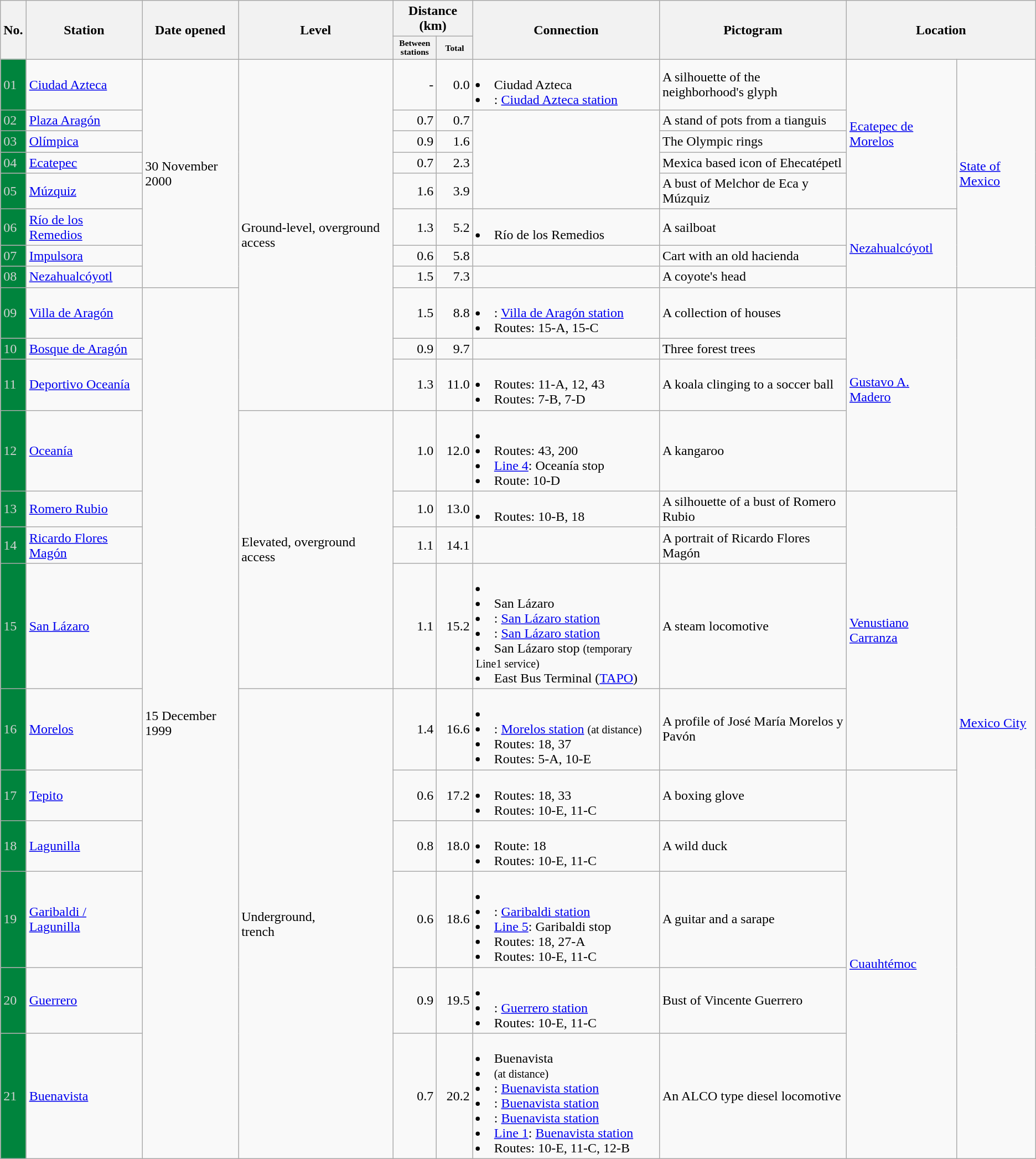<table class="wikitable" rules="all">
<tr>
<th rowspan="2">No.</th>
<th rowspan="2">Station</th>
<th rowspan="2">Date opened</th>
<th rowspan="2">Level</th>
<th colspan="2">Distance (km)</th>
<th rowspan="2">Connection</th>
<th rowspan="2">Pictogram</th>
<th colspan="2" rowspan="2">Location</th>
</tr>
<tr>
<th style="font-size: 65%;">Between<br>stations</th>
<th style="font-size: 65%;">Total</th>
</tr>
<tr>
<td style="background: #00843D; color: lightgray;">01</td>
<td><a href='#'>Ciudad Azteca</a> </td>
<td rowspan="8">30 November 2000</td>
<td rowspan="11">Ground-level, overground access</td>
<td style="text-align:right;">-</td>
<td style="text-align:right;">0.0</td>
<td><br><li> Ciudad Azteca</li>
<li> : <a href='#'>Ciudad Azteca station</a></td>
<td>A silhouette of the neighborhood's glyph</td>
<td rowspan="5"><a href='#'>Ecatepec de Morelos</a></td>
<td rowspan=8><a href='#'>State of Mexico</a></td>
</tr>
<tr>
<td style="background: #00843D; color: lightgray;">02</td>
<td><a href='#'>Plaza Aragón</a> </td>
<td style="text-align:right;">0.7</td>
<td style="text-align:right;">0.7</td>
<td rowspan="4"></td>
<td>A stand of pots from a tianguis</td>
</tr>
<tr>
<td style="background: #00843D; color: lightgray;">03</td>
<td><a href='#'>Olímpica</a> </td>
<td style="text-align:right;">0.9</td>
<td style="text-align:right;">1.6</td>
<td>The Olympic rings</td>
</tr>
<tr>
<td style="background: #00843D; color: lightgray;">04</td>
<td><a href='#'>Ecatepec</a> </td>
<td style="text-align:right;">0.7</td>
<td style="text-align:right;">2.3</td>
<td>Mexica based icon of Ehecatépetl</td>
</tr>
<tr>
<td style="background: #00843D; color: lightgray;">05</td>
<td><a href='#'>Múzquiz</a> </td>
<td style="text-align:right;">1.6</td>
<td style="text-align:right;">3.9</td>
<td>A bust of Melchor de Eca y Múzquiz</td>
</tr>
<tr>
<td style="background: #00843D; color: lightgray;">06</td>
<td><a href='#'>Río de los Remedios</a> </td>
<td style="text-align:right;">1.3</td>
<td style="text-align:right;">5.2</td>
<td><br><li> Río de los Remedios</td>
<td>A sailboat</td>
<td rowspan="3"><a href='#'>Nezahualcóyotl</a></td>
</tr>
<tr>
<td style="background: #00843D; color: lightgray;">07</td>
<td><a href='#'>Impulsora</a> </td>
<td style="text-align:right;">0.6</td>
<td style="text-align:right;">5.8</td>
<td></td>
<td>Cart with an old hacienda</td>
</tr>
<tr>
<td style="background: #00843D; color: lightgray;">08</td>
<td><a href='#'>Nezahualcóyotl</a> </td>
<td style="text-align:right;">1.5</td>
<td style="text-align:right;">7.3</td>
<td></td>
<td>A coyote's head</td>
</tr>
<tr>
<td style="background: #00843D; color: lightgray;">09</td>
<td><a href='#'>Villa de Aragón</a> </td>
<td rowspan="13">15 December 1999</td>
<td style="text-align:right;">1.5</td>
<td style="text-align:right;">8.8</td>
<td><br><li> : <a href='#'>Villa de Aragón station</a></li>
<li> Routes: 15-A, 15-C</td>
<td>A collection of houses</td>
<td rowspan="4"><a href='#'>Gustavo A. Madero</a></td>
<td rowspan=13><a href='#'>Mexico City</a></td>
</tr>
<tr>
<td style="background: #00843D; color: lightgray;">10</td>
<td><a href='#'>Bosque de Aragón</a> </td>
<td style="text-align:right;">0.9</td>
<td style="text-align:right;">9.7</td>
<td></td>
<td>Three forest trees</td>
</tr>
<tr>
<td style="background: #00843D; color: lightgray;">11</td>
<td><a href='#'>Deportivo Oceanía</a> </td>
<td style="text-align:right;">1.3</td>
<td style="text-align:right;">11.0</td>
<td><br><li> Routes: 11-A, 12, 43</li>
<li> Routes: 7-B, 7-D</td>
<td>A koala clinging to a soccer ball</td>
</tr>
<tr>
<td style="background: #00843D; color: lightgray;">12</td>
<td><a href='#'>Oceanía</a> </td>
<td rowspan="4">Elevated, overground access</td>
<td style="text-align:right;">1.0</td>
<td style="text-align:right;">12.0</td>
<td><br><li> </li>
<li> Routes: 43, 200</li>
<li>  <a href='#'>Line 4</a>: Oceanía stop</li>
<li> Route: 10-D</td>
<td>A kangaroo</td>
</tr>
<tr>
<td style="background: #00843D; color: lightgray;">13</td>
<td><a href='#'>Romero Rubio</a> </td>
<td style="text-align:right;">1.0</td>
<td style="text-align:right;">13.0</td>
<td><br><li> Routes: 10-B, 18</td>
<td>A silhouette of a bust of Romero Rubio</td>
<td rowspan="4"><a href='#'>Venustiano Carranza</a></td>
</tr>
<tr>
<td style="background: #00843D; color: lightgray;">14</td>
<td><a href='#'>Ricardo Flores Magón</a> </td>
<td style="text-align:right;">1.1</td>
<td style="text-align:right;">14.1</td>
<td></td>
<td>A portrait of Ricardo Flores Magón</td>
</tr>
<tr>
<td style="background: #00843D; color: lightgray;">15</td>
<td><a href='#'>San Lázaro</a> </td>
<td style="text-align:right;">1.1</td>
<td style="text-align:right;">15.2</td>
<td><br><li> </li>
<li> San Lázaro</li>
<li> : <a href='#'>San Lázaro station</a></li>
<li> : <a href='#'>San Lázaro station</a></li>
<li> San Lázaro stop <small>(temporary Line1 service)</small><li> East Bus Terminal (<a href='#'>TAPO</a>)</td>
<td>A steam locomotive</td>
</tr>
<tr>
<td style="background: #00843D; color: lightgray;">16</td>
<td><a href='#'>Morelos</a> </td>
<td rowspan="6">Underground,<br>trench</td>
<td style="text-align:right;">1.4</td>
<td style="text-align:right;">16.6</td>
<td><br><li> </li>
<li> : <a href='#'>Morelos station</a> <small>(at distance)</small></li>
<li> Routes: 18, 37</li>
<li> Routes: 5-A, 10-E</td>
<td>A profile of José María Morelos y Pavón</td>
</tr>
<tr>
<td style="background: #00843D; color: lightgray;">17</td>
<td><a href='#'>Tepito</a> </td>
<td style="text-align:right;">0.6</td>
<td style="text-align:right;">17.2</td>
<td><br><li> Routes: 18, 33</li>
<li> Routes: 10-E, 11-C</td>
<td>A boxing glove</td>
<td rowspan="5"><a href='#'>Cuauhtémoc</a></td>
</tr>
<tr>
<td style="background: #00843D; color: lightgray;">18</td>
<td><a href='#'>Lagunilla</a></td>
<td style="text-align:right;">0.8</td>
<td style="text-align:right;">18.0</td>
<td><br><li> Route: 18</li>
<li> Routes: 10-E, 11-C</td>
<td>A wild duck</td>
</tr>
<tr>
<td style="background: #00843D; color: lightgray;">19</td>
<td><a href='#'>Garibaldi / Lagunilla</a> </td>
<td style="text-align:right;">0.6</td>
<td style="text-align:right;">18.6</td>
<td><br><li> </li>
<li> : <a href='#'>Garibaldi station</a></li>
<li>  <a href='#'>Line 5</a>: Garibaldi stop</li>
<li> Routes: 18, 27-A</li>
<li> Routes: 10-E, 11-C</td>
<td>A guitar and a sarape</td>
</tr>
<tr>
<td style="background: #00843D; color: lightgray;">20</td>
<td><a href='#'>Guerrero</a> </td>
<td style="text-align:right;">0.9</td>
<td style="text-align:right;">19.5</td>
<td><br><li> </li>
<li> : <a href='#'>Guerrero station</a></li>
<li> Routes: 10-E, 11-C</td>
<td>Bust of Vincente Guerrero</td>
</tr>
<tr>
<td style="background: #00843D; color: lightgray;">21</td>
<td><a href='#'>Buenavista</a> </td>
<td style="text-align:right;">0.7</td>
<td style="text-align:right;">20.2</td>
<td><br><li> Buenavista</li>
<li> <small>(at distance)</small></li>
<li> : <a href='#'>Buenavista station</a></li>
<li> : <a href='#'>Buenavista station</a></li>
<li> : <a href='#'>Buenavista station</a></li>
<li>  <a href='#'>Line 1</a>: <a href='#'>Buenavista station</a></li>
<li> Routes: 10-E, 11-C, 12-B</td>
<td>An ALCO type diesel locomotive</td>
</tr>
</table>
